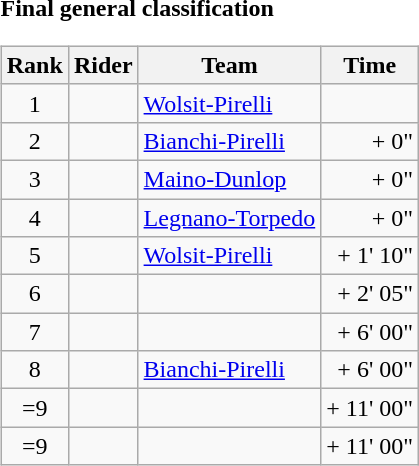<table>
<tr>
<td><strong>Final general classification</strong><br><table class="wikitable">
<tr>
<th scope="col">Rank</th>
<th scope="col">Rider</th>
<th scope="col">Team</th>
<th scope="col">Time</th>
</tr>
<tr>
<td style="text-align:center;">1</td>
<td></td>
<td><a href='#'>Wolsit-Pirelli</a></td>
<td style="text-align:right;"></td>
</tr>
<tr>
<td style="text-align:center;">2</td>
<td></td>
<td><a href='#'>Bianchi-Pirelli</a></td>
<td style="text-align:right;">+ 0"</td>
</tr>
<tr>
<td style="text-align:center;">3</td>
<td></td>
<td><a href='#'>Maino-Dunlop</a></td>
<td style="text-align:right;">+ 0"</td>
</tr>
<tr>
<td style="text-align:center;">4</td>
<td></td>
<td><a href='#'>Legnano-Torpedo</a></td>
<td style="text-align:right;">+ 0"</td>
</tr>
<tr>
<td style="text-align:center;">5</td>
<td></td>
<td><a href='#'>Wolsit-Pirelli</a></td>
<td style="text-align:right;">+ 1' 10"</td>
</tr>
<tr>
<td style="text-align:center;">6</td>
<td></td>
<td></td>
<td style="text-align:right;">+ 2' 05"</td>
</tr>
<tr>
<td style="text-align:center;">7</td>
<td></td>
<td></td>
<td style="text-align:right;">+ 6' 00"</td>
</tr>
<tr>
<td style="text-align:center;">8</td>
<td></td>
<td><a href='#'>Bianchi-Pirelli</a></td>
<td style="text-align:right;">+ 6' 00"</td>
</tr>
<tr>
<td style="text-align:center;">=9</td>
<td></td>
<td></td>
<td style="text-align:right;">+ 11' 00"</td>
</tr>
<tr>
<td style="text-align:center;">=9</td>
<td></td>
<td></td>
<td style="text-align:right;">+ 11' 00"</td>
</tr>
</table>
</td>
</tr>
</table>
